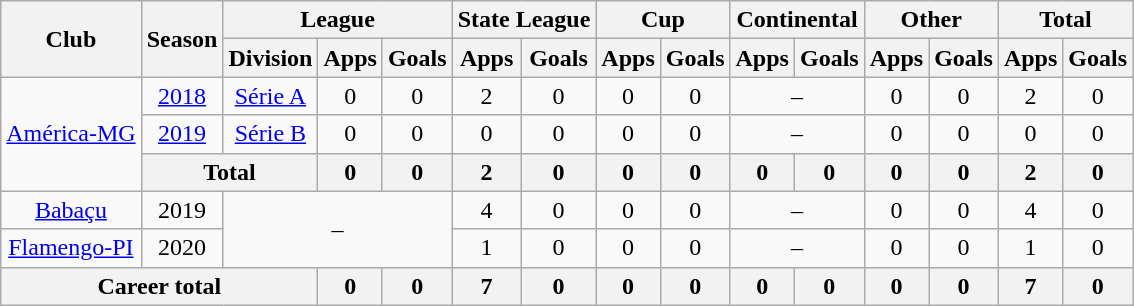<table class="wikitable" style="text-align: center">
<tr>
<th rowspan="2">Club</th>
<th rowspan="2">Season</th>
<th colspan="3">League</th>
<th colspan="2">State League</th>
<th colspan="2">Cup</th>
<th colspan="2">Continental</th>
<th colspan="2">Other</th>
<th colspan="2">Total</th>
</tr>
<tr>
<th>Division</th>
<th>Apps</th>
<th>Goals</th>
<th>Apps</th>
<th>Goals</th>
<th>Apps</th>
<th>Goals</th>
<th>Apps</th>
<th>Goals</th>
<th>Apps</th>
<th>Goals</th>
<th>Apps</th>
<th>Goals</th>
</tr>
<tr>
<td rowspan="3"><a href='#'>América-MG</a></td>
<td><a href='#'>2018</a></td>
<td><a href='#'>Série A</a></td>
<td>0</td>
<td>0</td>
<td>2</td>
<td>0</td>
<td>0</td>
<td>0</td>
<td colspan="2">–</td>
<td>0</td>
<td>0</td>
<td>2</td>
<td>0</td>
</tr>
<tr>
<td><a href='#'>2019</a></td>
<td><a href='#'>Série B</a></td>
<td>0</td>
<td>0</td>
<td>0</td>
<td>0</td>
<td>0</td>
<td>0</td>
<td colspan="2">–</td>
<td>0</td>
<td>0</td>
<td>0</td>
<td>0</td>
</tr>
<tr>
<th colspan="2"><strong>Total</strong></th>
<th>0</th>
<th>0</th>
<th>2</th>
<th>0</th>
<th>0</th>
<th>0</th>
<th>0</th>
<th>0</th>
<th>0</th>
<th>0</th>
<th>2</th>
<th>0</th>
</tr>
<tr>
<td><a href='#'>Babaçu</a></td>
<td>2019</td>
<td colspan="3" rowspan="2">–</td>
<td>4</td>
<td>0</td>
<td>0</td>
<td>0</td>
<td colspan="2">–</td>
<td>0</td>
<td>0</td>
<td>4</td>
<td>0</td>
</tr>
<tr>
<td><a href='#'>Flamengo-PI</a></td>
<td>2020</td>
<td>1</td>
<td>0</td>
<td>0</td>
<td>0</td>
<td colspan="2">–</td>
<td>0</td>
<td>0</td>
<td>1</td>
<td>0</td>
</tr>
<tr>
<th colspan="3"><strong>Career total</strong></th>
<th>0</th>
<th>0</th>
<th>7</th>
<th>0</th>
<th>0</th>
<th>0</th>
<th>0</th>
<th>0</th>
<th>0</th>
<th>0</th>
<th>7</th>
<th>0</th>
</tr>
</table>
